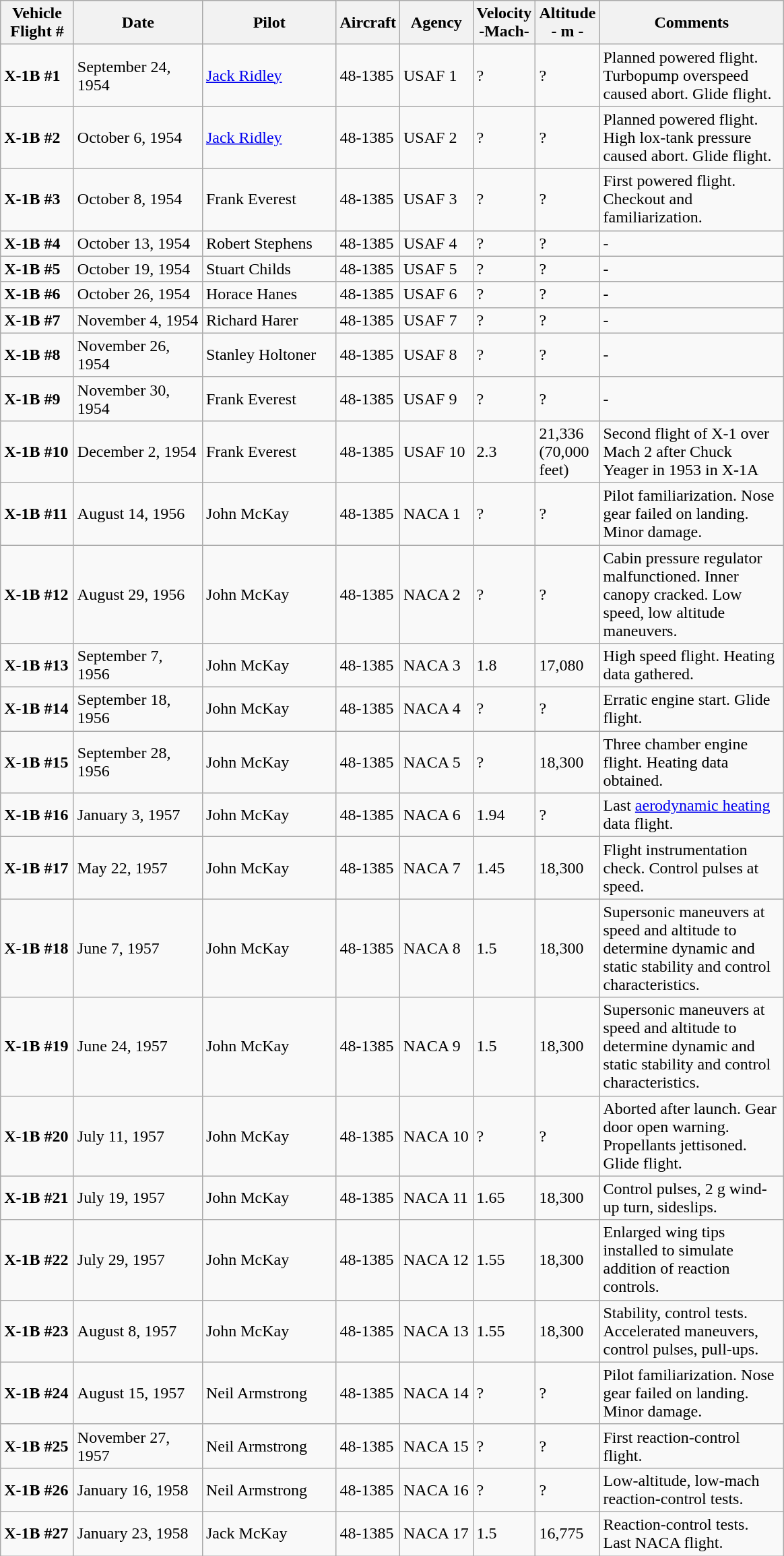<table class="wikitable">
<tr>
<th width="65">Vehicle<br>Flight #</th>
<th width="120">Date</th>
<th width="125">Pilot</th>
<th width="50">Aircraft</th>
<th width="65">Agency</th>
<th width="50">Velocity<br>-Mach-</th>
<th width="50">Altitude<br>- m -</th>
<th width="175">Comments</th>
</tr>
<tr>
<td><strong>X-1B #1</strong></td>
<td>September 24, 1954</td>
<td><a href='#'>Jack Ridley</a></td>
<td>48-1385</td>
<td>USAF 1</td>
<td>?</td>
<td>?</td>
<td>Planned powered flight. Turbopump overspeed caused abort. Glide flight.</td>
</tr>
<tr>
<td><strong>X-1B #2</strong></td>
<td>October 6, 1954</td>
<td><a href='#'>Jack Ridley</a></td>
<td>48-1385</td>
<td>USAF 2</td>
<td>?</td>
<td>?</td>
<td>Planned powered flight. High lox-tank pressure caused abort. Glide flight.</td>
</tr>
<tr>
<td><strong>X-1B #3</strong></td>
<td>October 8, 1954</td>
<td>Frank Everest</td>
<td>48-1385</td>
<td>USAF 3</td>
<td>?</td>
<td>?</td>
<td>First powered flight. Checkout and familiarization.</td>
</tr>
<tr>
<td><strong>X-1B #4</strong></td>
<td>October 13, 1954</td>
<td>Robert Stephens</td>
<td>48-1385</td>
<td>USAF 4</td>
<td>?</td>
<td>?</td>
<td>-</td>
</tr>
<tr>
<td><strong>X-1B #5</strong></td>
<td>October 19, 1954</td>
<td>Stuart Childs</td>
<td>48-1385</td>
<td>USAF 5</td>
<td>?</td>
<td>?</td>
<td>-</td>
</tr>
<tr>
<td><strong>X-1B #6</strong></td>
<td>October 26, 1954</td>
<td>Horace Hanes</td>
<td>48-1385</td>
<td>USAF 6</td>
<td>?</td>
<td>?</td>
<td>-</td>
</tr>
<tr>
<td><strong>X-1B #7</strong></td>
<td>November 4, 1954</td>
<td>Richard Harer</td>
<td>48-1385</td>
<td>USAF 7</td>
<td>?</td>
<td>?</td>
<td>-</td>
</tr>
<tr>
<td><strong>X-1B #8</strong></td>
<td>November 26, 1954</td>
<td>Stanley Holtoner</td>
<td>48-1385</td>
<td>USAF 8</td>
<td>?</td>
<td>?</td>
<td>-</td>
</tr>
<tr>
<td><strong>X-1B #9</strong></td>
<td>November 30, 1954</td>
<td>Frank Everest</td>
<td>48-1385</td>
<td>USAF 9</td>
<td>?</td>
<td>?</td>
<td>-</td>
</tr>
<tr>
<td><strong>X-1B #10</strong></td>
<td>December 2, 1954</td>
<td>Frank Everest</td>
<td>48-1385</td>
<td>USAF 10</td>
<td>2.3</td>
<td>21,336 (70,000 feet)</td>
<td>Second flight of X-1 over Mach 2 after Chuck Yeager in 1953 in X-1A</td>
</tr>
<tr>
<td><strong>X-1B #11</strong></td>
<td>August 14, 1956</td>
<td>John McKay</td>
<td>48-1385</td>
<td>NACA 1</td>
<td>?</td>
<td>?</td>
<td>Pilot familiarization. Nose gear failed on landing. Minor damage.</td>
</tr>
<tr>
<td><strong>X-1B #12</strong></td>
<td>August 29, 1956</td>
<td>John McKay</td>
<td>48-1385</td>
<td>NACA 2</td>
<td>?</td>
<td>?</td>
<td>Cabin pressure regulator malfunctioned. Inner canopy cracked. Low speed, low altitude maneuvers.</td>
</tr>
<tr>
<td><strong>X-1B #13</strong></td>
<td>September 7, 1956</td>
<td>John McKay</td>
<td>48-1385</td>
<td>NACA 3</td>
<td>1.8</td>
<td>17,080</td>
<td>High speed flight. Heating data gathered.</td>
</tr>
<tr>
<td><strong>X-1B #14</strong></td>
<td>September 18, 1956</td>
<td>John McKay</td>
<td>48-1385</td>
<td>NACA 4</td>
<td>?</td>
<td>?</td>
<td>Erratic engine start. Glide flight.</td>
</tr>
<tr>
<td><strong>X-1B #15</strong></td>
<td>September 28, 1956</td>
<td>John McKay</td>
<td>48-1385</td>
<td>NACA 5</td>
<td>?</td>
<td>18,300</td>
<td>Three chamber engine flight. Heating data obtained.</td>
</tr>
<tr>
<td><strong>X-1B #16</strong></td>
<td>January 3, 1957</td>
<td>John McKay</td>
<td>48-1385</td>
<td>NACA 6</td>
<td>1.94</td>
<td>?</td>
<td>Last <a href='#'>aerodynamic heating</a> data flight.</td>
</tr>
<tr>
<td><strong>X-1B #17</strong></td>
<td>May 22, 1957</td>
<td>John McKay</td>
<td>48-1385</td>
<td>NACA 7</td>
<td>1.45</td>
<td>18,300</td>
<td>Flight instrumentation check. Control pulses at speed.</td>
</tr>
<tr>
<td><strong>X-1B #18</strong></td>
<td>June 7, 1957</td>
<td>John McKay</td>
<td>48-1385</td>
<td>NACA 8</td>
<td>1.5</td>
<td>18,300</td>
<td>Supersonic maneuvers at speed and altitude to determine dynamic and static stability and control characteristics.</td>
</tr>
<tr>
<td><strong>X-1B #19</strong></td>
<td>June 24, 1957</td>
<td>John McKay</td>
<td>48-1385</td>
<td>NACA 9</td>
<td>1.5</td>
<td>18,300</td>
<td>Supersonic maneuvers at speed and altitude to determine dynamic and static stability and control characteristics.</td>
</tr>
<tr>
<td><strong>X-1B #20</strong></td>
<td>July 11, 1957</td>
<td>John McKay</td>
<td>48-1385</td>
<td>NACA 10</td>
<td>?</td>
<td>?</td>
<td>Aborted after launch. Gear door open warning. Propellants jettisoned. Glide flight.</td>
</tr>
<tr>
<td><strong>X-1B #21</strong></td>
<td>July 19, 1957</td>
<td>John McKay</td>
<td>48-1385</td>
<td>NACA 11</td>
<td>1.65</td>
<td>18,300</td>
<td>Control pulses, 2 g wind-up turn, sideslips.</td>
</tr>
<tr>
<td><strong>X-1B #22</strong></td>
<td>July 29, 1957</td>
<td>John McKay</td>
<td>48-1385</td>
<td>NACA 12</td>
<td>1.55</td>
<td>18,300</td>
<td>Enlarged wing tips installed to simulate addition of reaction controls.</td>
</tr>
<tr>
<td><strong>X-1B #23</strong></td>
<td>August 8, 1957</td>
<td>John McKay</td>
<td>48-1385</td>
<td>NACA 13</td>
<td>1.55</td>
<td>18,300</td>
<td>Stability, control tests. Accelerated maneuvers, control pulses, pull-ups.</td>
</tr>
<tr>
<td><strong>X-1B #24</strong></td>
<td>August 15, 1957</td>
<td>Neil Armstrong</td>
<td>48-1385</td>
<td>NACA 14</td>
<td>?</td>
<td>?</td>
<td>Pilot familiarization. Nose gear failed on landing. Minor damage.</td>
</tr>
<tr>
<td><strong>X-1B #25</strong></td>
<td>November 27, 1957</td>
<td>Neil Armstrong</td>
<td>48-1385</td>
<td>NACA 15</td>
<td>?</td>
<td>?</td>
<td>First reaction-control flight.</td>
</tr>
<tr>
<td><strong>X-1B #26</strong></td>
<td>January 16, 1958</td>
<td>Neil Armstrong</td>
<td>48-1385</td>
<td>NACA 16</td>
<td>?</td>
<td>?</td>
<td>Low-altitude, low-mach reaction-control tests.</td>
</tr>
<tr>
<td><strong>X-1B #27</strong></td>
<td>January 23, 1958</td>
<td>Jack McKay</td>
<td>48-1385</td>
<td>NACA 17</td>
<td>1.5</td>
<td>16,775</td>
<td>Reaction-control tests. Last NACA flight.</td>
</tr>
</table>
